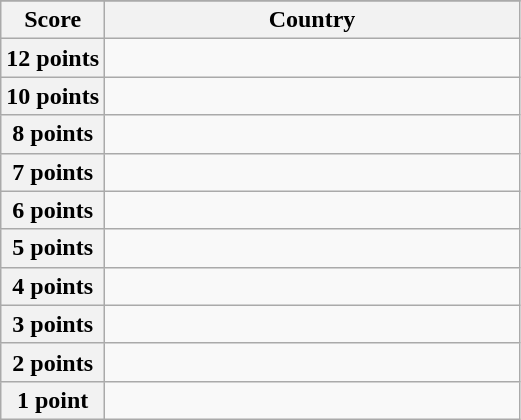<table class="wikitable">
<tr>
</tr>
<tr>
<th scope="col" width="20%">Score</th>
<th scope="col">Country</th>
</tr>
<tr>
<th scope="row">12 points</th>
<td></td>
</tr>
<tr>
<th scope="row">10 points</th>
<td></td>
</tr>
<tr>
<th scope="row">8 points</th>
<td></td>
</tr>
<tr>
<th scope="row">7 points</th>
<td></td>
</tr>
<tr>
<th scope="row">6 points</th>
<td></td>
</tr>
<tr>
<th scope="row">5 points</th>
<td></td>
</tr>
<tr>
<th scope="row">4 points</th>
<td></td>
</tr>
<tr>
<th scope="row">3 points</th>
<td></td>
</tr>
<tr>
<th scope="row">2 points</th>
<td></td>
</tr>
<tr>
<th scope="row">1 point</th>
<td></td>
</tr>
</table>
